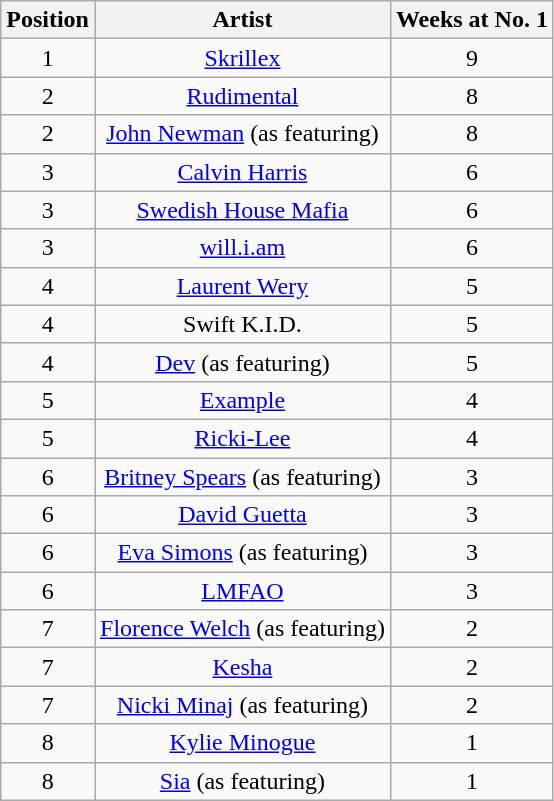<table class="wikitable">
<tr>
<th style="text-align: center;">Position</th>
<th style="text-align: center;">Artist</th>
<th style="text-align: center;">Weeks at No. 1</th>
</tr>
<tr>
<td style="text-align: center;">1</td>
<td style="text-align: center;"><a href='#'>Skrillex</a></td>
<td style="text-align: center;">9</td>
</tr>
<tr>
<td style="text-align: center;">2</td>
<td style="text-align: center;"><a href='#'>Rudimental</a></td>
<td style="text-align: center;">8</td>
</tr>
<tr>
<td style="text-align: center;">2</td>
<td style="text-align: center;"><a href='#'>John Newman</a> (as featuring)</td>
<td style="text-align: center;">8</td>
</tr>
<tr>
<td style="text-align: center;">3</td>
<td style="text-align: center;"><a href='#'>Calvin Harris</a></td>
<td style="text-align: center;">6</td>
</tr>
<tr>
<td style="text-align: center;">3</td>
<td style="text-align: center;"><a href='#'>Swedish House Mafia</a></td>
<td style="text-align: center;">6</td>
</tr>
<tr>
<td style="text-align: center;">3</td>
<td style="text-align: center;"><a href='#'>will.i.am</a></td>
<td style="text-align: center;">6</td>
</tr>
<tr>
<td style="text-align: center;">4</td>
<td style="text-align: center;"><a href='#'>Laurent Wery</a></td>
<td style="text-align: center;">5</td>
</tr>
<tr>
<td style="text-align: center;">4</td>
<td style="text-align: center;">Swift K.I.D.</td>
<td style="text-align: center;">5</td>
</tr>
<tr>
<td style="text-align: center;">4</td>
<td style="text-align: center;"><a href='#'>Dev</a> (as featuring)</td>
<td style="text-align: center;">5</td>
</tr>
<tr>
<td style="text-align: center;">5</td>
<td style="text-align: center;"><a href='#'>Example</a></td>
<td style="text-align: center;">4</td>
</tr>
<tr>
<td style="text-align: center;">5</td>
<td style="text-align: center;"><a href='#'>Ricki-Lee</a></td>
<td style="text-align: center;">4</td>
</tr>
<tr>
<td style="text-align: center;">6</td>
<td style="text-align: center;"><a href='#'>Britney Spears</a> (as featuring)</td>
<td style="text-align: center;">3</td>
</tr>
<tr>
<td style="text-align: center;">6</td>
<td style="text-align: center;"><a href='#'>David Guetta</a></td>
<td style="text-align: center;">3</td>
</tr>
<tr>
<td style="text-align: center;">6</td>
<td style="text-align: center;"><a href='#'>Eva Simons</a> (as featuring)</td>
<td style="text-align: center;">3</td>
</tr>
<tr>
<td style="text-align: center;">6</td>
<td style="text-align: center;"><a href='#'>LMFAO</a></td>
<td style="text-align: center;">3</td>
</tr>
<tr>
<td style="text-align: center;">7</td>
<td style="text-align: center;"><a href='#'>Florence Welch</a> (as featuring)</td>
<td style="text-align: center;">2</td>
</tr>
<tr>
<td style="text-align: center;">7</td>
<td style="text-align: center;"><a href='#'>Kesha</a></td>
<td style="text-align: center;">2</td>
</tr>
<tr>
<td style="text-align: center;">7</td>
<td style="text-align: center;"><a href='#'>Nicki Minaj</a> (as featuring)</td>
<td style="text-align: center;">2</td>
</tr>
<tr>
<td style="text-align: center;">8</td>
<td style="text-align: center;"><a href='#'>Kylie Minogue</a></td>
<td style="text-align: center;">1</td>
</tr>
<tr>
<td style="text-align: center;">8</td>
<td style="text-align: center;"><a href='#'>Sia</a> (as featuring)</td>
<td style="text-align: center;">1</td>
</tr>
</table>
